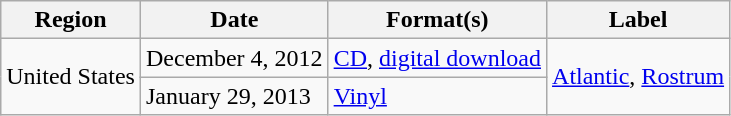<table class="wikitable">
<tr>
<th>Region</th>
<th>Date</th>
<th>Format(s)</th>
<th>Label</th>
</tr>
<tr>
<td rowspan="2">United States</td>
<td>December 4, 2012</td>
<td><a href='#'>CD</a>, <a href='#'>digital download</a></td>
<td rowspan="2"><a href='#'>Atlantic</a>, <a href='#'>Rostrum</a></td>
</tr>
<tr>
<td>January 29, 2013</td>
<td><a href='#'>Vinyl</a></td>
</tr>
</table>
